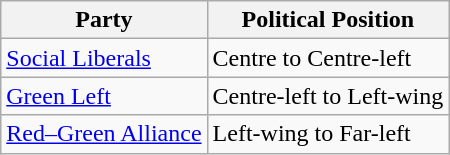<table class="wikitable mw-collapsible mw-collapsed">
<tr>
<th>Party</th>
<th>Political Position</th>
</tr>
<tr>
<td><a href='#'>Social Liberals</a></td>
<td>Centre to Centre-left</td>
</tr>
<tr>
<td><a href='#'>Green Left</a></td>
<td>Centre-left to Left-wing</td>
</tr>
<tr>
<td><a href='#'>Red–Green Alliance</a></td>
<td>Left-wing to Far-left</td>
</tr>
</table>
